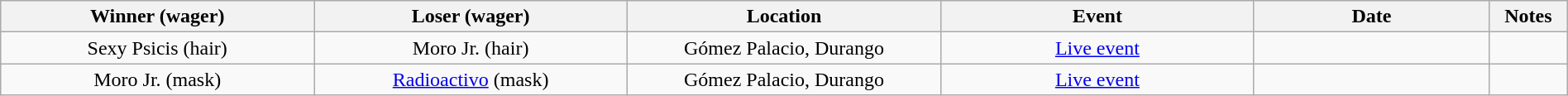<table class="wikitable sortable" width=100%  style="text-align: center">
<tr>
<th width=20% scope="col">Winner (wager)</th>
<th width=20% scope="col">Loser (wager)</th>
<th width=20% scope="col">Location</th>
<th width=20% scope="col">Event</th>
<th width=15% scope="col">Date</th>
<th class="unsortable" width=5% scope="col">Notes</th>
</tr>
<tr>
<td>Sexy Psicis (hair)</td>
<td>Moro Jr. (hair)</td>
<td>Gómez Palacio, Durango</td>
<td><a href='#'>Live event</a></td>
<td></td>
<td></td>
</tr>
<tr>
<td>Moro Jr. (mask)</td>
<td><a href='#'>Radioactivo</a> (mask)</td>
<td>Gómez Palacio, Durango</td>
<td><a href='#'>Live event</a></td>
<td></td>
<td></td>
</tr>
</table>
